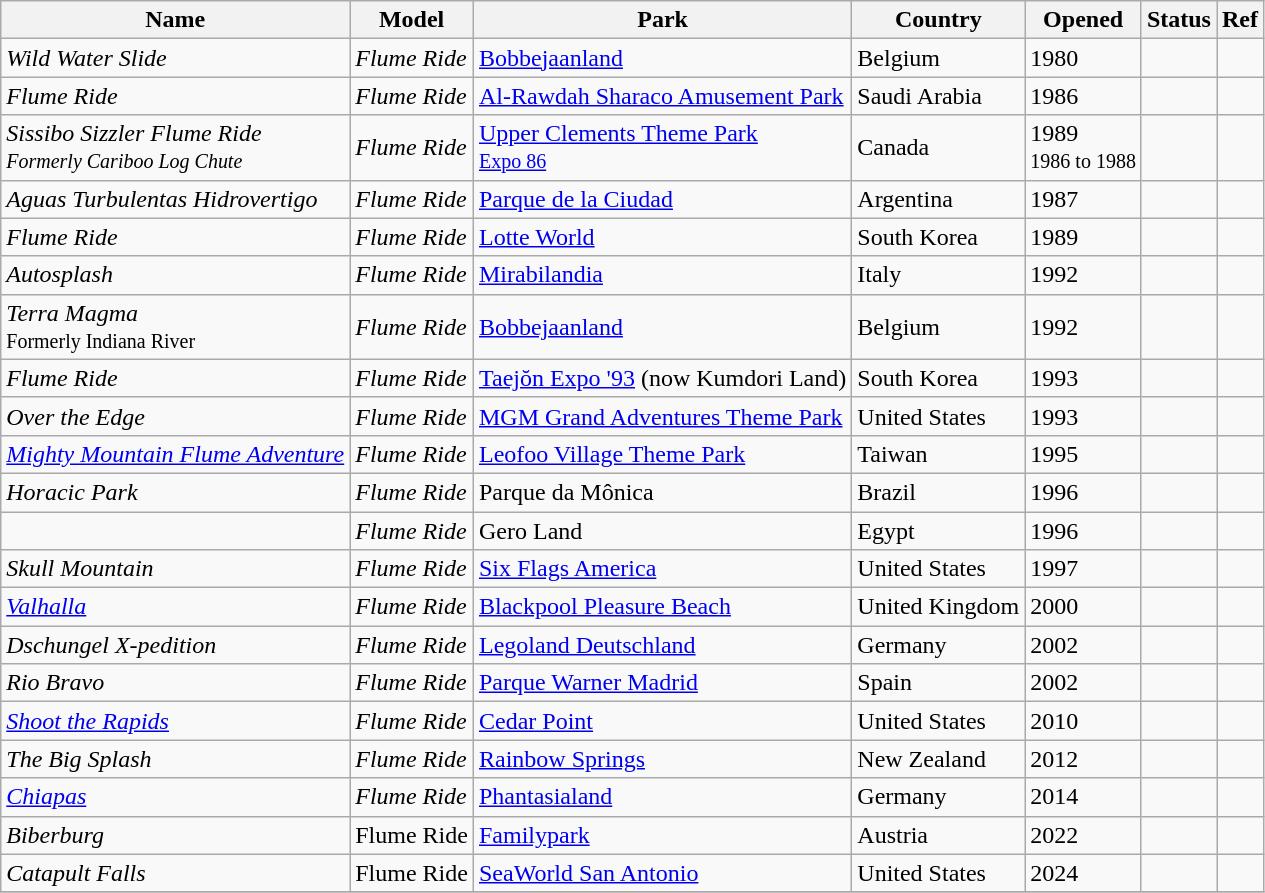<table class= "wikitable sortable">
<tr>
<th>Name</th>
<th>Model</th>
<th>Park</th>
<th>Country</th>
<th>Opened</th>
<th>Status</th>
<th class="unsortable">Ref</th>
</tr>
<tr>
<td><em>Wild Water Slide</em></td>
<td><em>Flume Ride</em></td>
<td><a href='#'>Bobbejaanland</a></td>
<td> Belgium</td>
<td>1980</td>
<td></td>
<td></td>
</tr>
<tr>
<td><em>Flume Ride</em></td>
<td><em>Flume Ride</em></td>
<td><a href='#'>Al-Rawdah Sharaco Amusement Park</a></td>
<td> Saudi Arabia</td>
<td>1986</td>
<td></td>
<td></td>
</tr>
<tr>
<td><em>Sissibo Sizzler Flume Ride<br><small>Formerly Cariboo Log Chute</small></em></td>
<td><em>Flume Ride</em></td>
<td><a href='#'>Upper Clements Theme Park</a><br><small><a href='#'>Expo 86</a></small></td>
<td> Canada</td>
<td>1989<br><small>1986 to 1988</small></td>
<td></td>
<td></td>
</tr>
<tr>
<td><em>Aguas Turbulentas Hidrovertigo</em></td>
<td><em>Flume Ride</em></td>
<td><a href='#'>Parque de la Ciudad</a></td>
<td> Argentina</td>
<td>1987</td>
<td></td>
<td></td>
</tr>
<tr>
<td><em>Flume Ride</em></td>
<td><em>Flume Ride</em></td>
<td><a href='#'>Lotte World</a></td>
<td> South Korea</td>
<td>1989</td>
<td></td>
<td></td>
</tr>
<tr>
<td><em>Autosplash</em></td>
<td><em>Flume Ride</em></td>
<td><a href='#'>Mirabilandia</a></td>
<td> Italy</td>
<td>1992</td>
<td></td>
<td></td>
</tr>
<tr>
<td><em>Terra Magma</em><br><small>Formerly Indiana River</small></td>
<td><em>Flume Ride</em></td>
<td><a href='#'>Bobbejaanland</a></td>
<td> Belgium</td>
<td>1992</td>
<td></td>
<td></td>
</tr>
<tr>
<td><em>Flume Ride</em></td>
<td><em>Flume Ride</em></td>
<td><a href='#'>Taejŏn Expo '93</a> (now Kumdori Land)</td>
<td> South Korea</td>
<td>1993</td>
<td></td>
<td></td>
</tr>
<tr>
<td><em>Over the Edge</em></td>
<td><em>Flume Ride</em></td>
<td><a href='#'>MGM Grand Adventures Theme Park</a></td>
<td> United States</td>
<td>1993</td>
<td></td>
<td></td>
</tr>
<tr>
<td><em><a href='#'>Mighty Mountain Flume Adventure</a></em></td>
<td><em>Flume Ride</em></td>
<td><a href='#'>Leofoo Village Theme Park</a></td>
<td> Taiwan</td>
<td>1995</td>
<td></td>
<td></td>
</tr>
<tr>
<td><em>Horacic Park</em></td>
<td><em>Flume Ride</em></td>
<td>Parque da Mônica</td>
<td> Brazil</td>
<td>1996</td>
<td></td>
<td></td>
</tr>
<tr>
<td></td>
<td><em>Flume Ride</em></td>
<td>Gero Land</td>
<td> Egypt</td>
<td>1996</td>
<td></td>
<td></td>
</tr>
<tr>
<td><em>Skull Mountain</em></td>
<td><em>Flume Ride</em></td>
<td><a href='#'>Six Flags America</a></td>
<td> United States</td>
<td>1997</td>
<td></td>
<td></td>
</tr>
<tr>
<td><em><a href='#'>Valhalla</a></em></td>
<td><em>Flume Ride</em></td>
<td><a href='#'>Blackpool Pleasure Beach</a></td>
<td> United Kingdom</td>
<td>2000</td>
<td></td>
<td></td>
</tr>
<tr>
<td><em>Dschungel X-pedition</em></td>
<td><em>Flume Ride</em></td>
<td><a href='#'>Legoland Deutschland</a></td>
<td> Germany</td>
<td>2002</td>
<td></td>
<td></td>
</tr>
<tr>
<td><em>Rio Bravo</em></td>
<td><em>Flume Ride</em></td>
<td><a href='#'>Parque Warner Madrid</a></td>
<td> Spain</td>
<td>2002</td>
<td></td>
<td></td>
</tr>
<tr>
<td><em><a href='#'>Shoot the Rapids</a></em></td>
<td><em>Flume Ride</em></td>
<td><a href='#'>Cedar Point</a></td>
<td> United States</td>
<td>2010</td>
<td></td>
<td></td>
</tr>
<tr>
<td><em>The Big Splash</em></td>
<td><em>Flume Ride</em></td>
<td><a href='#'>Rainbow Springs</a></td>
<td> New Zealand</td>
<td>2012</td>
<td></td>
<td></td>
</tr>
<tr>
<td><em><a href='#'>Chiapas</a></em></td>
<td><em>Flume Ride</em></td>
<td><a href='#'>Phantasialand</a></td>
<td> Germany</td>
<td>2014</td>
<td></td>
<td></td>
</tr>
<tr>
<td><em>Biberburg</em></td>
<td>Flume Ride</td>
<td><a href='#'>Familypark</a></td>
<td> Austria</td>
<td>2022</td>
<td></td>
<td></td>
</tr>
<tr>
<td><em>Catapult Falls</em></td>
<td>Flume Ride</td>
<td><a href='#'>SeaWorld San Antonio</a></td>
<td> United States</td>
<td>2024</td>
<td></td>
<td></td>
</tr>
<tr>
</tr>
</table>
